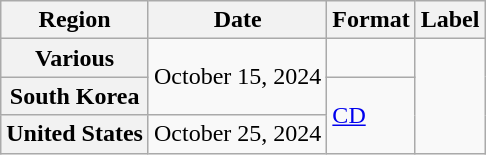<table class="wikitable plainrowheaders">
<tr>
<th scope="col">Region</th>
<th scope="col">Date</th>
<th scope="col">Format</th>
<th scope="col">Label</th>
</tr>
<tr>
<th scope="row">Various </th>
<td rowspan="2">October 15, 2024</td>
<td></td>
<td rowspan="3"></td>
</tr>
<tr>
<th scope="row">South Korea</th>
<td rowspan="2"><a href='#'>CD</a></td>
</tr>
<tr>
<th scope="row">United States</th>
<td>October 25, 2024</td>
</tr>
</table>
